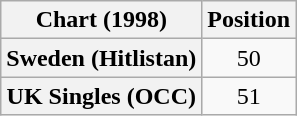<table class="wikitable plainrowheaders" style="text-align:center">
<tr>
<th scope="col">Chart (1998)</th>
<th scope="col">Position</th>
</tr>
<tr>
<th scope="row">Sweden (Hitlistan)</th>
<td>50</td>
</tr>
<tr>
<th scope="row">UK Singles (OCC)</th>
<td>51</td>
</tr>
</table>
